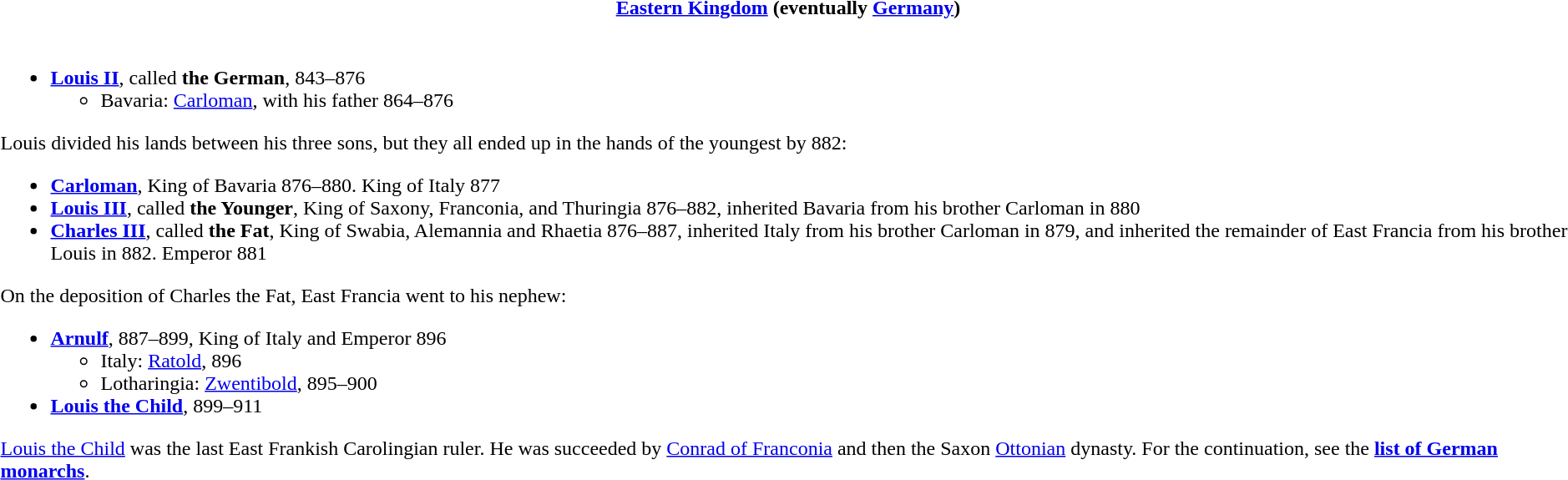<table class="toccolours">
<tr>
<th><a href='#'>Eastern Kingdom</a> (eventually <a href='#'>Germany</a>)</th>
</tr>
<tr>
<td><br><ul><li><strong><a href='#'>Louis II</a></strong>, called <strong>the German</strong>, 843–876<ul><li>Bavaria: <a href='#'>Carloman</a>, with his father 864–876</li></ul></li></ul>Louis divided his lands between his three sons, but they all ended up in the hands of the youngest by 882:<ul><li><strong><a href='#'>Carloman</a></strong>, King of Bavaria 876–880. King of Italy 877</li><li><strong><a href='#'>Louis III</a></strong>, called <strong>the Younger</strong>, King of Saxony, Franconia, and Thuringia 876–882, inherited Bavaria from his brother Carloman in 880</li><li><strong><a href='#'>Charles III</a></strong>, called <strong>the Fat</strong>, King of Swabia, Alemannia and Rhaetia 876–887, inherited Italy from his brother Carloman in 879, and inherited the remainder of East Francia from his brother Louis in 882. Emperor 881</li></ul>On the deposition of Charles the Fat, East Francia went to his nephew:<ul><li><strong><a href='#'>Arnulf</a></strong>, 887–899, King of Italy and Emperor 896<ul><li>Italy: <a href='#'>Ratold</a>, 896</li><li>Lotharingia: <a href='#'>Zwentibold</a>, 895–900</li></ul></li><li><strong><a href='#'>Louis the Child</a></strong>, 899–911</li></ul><a href='#'>Louis the Child</a> was the last East Frankish Carolingian ruler. He was succeeded by <a href='#'>Conrad of Franconia</a> and then the Saxon <a href='#'>Ottonian</a> dynasty. For the continuation, see the <strong><a href='#'>list of German monarchs</a></strong>.</td>
</tr>
</table>
